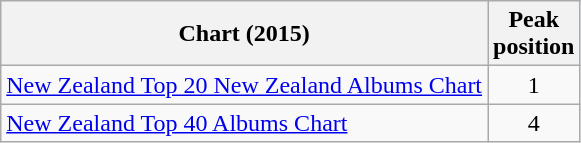<table class="wikitable sortable">
<tr style="background:#ebf5ff;">
<th align="left">Chart (2015)</th>
<th align="left">Peak<br>position</th>
</tr>
<tr>
<td align="left"><a href='#'>New Zealand Top 20 New Zealand Albums Chart</a></td>
<td style="text-align:center;">1</td>
</tr>
<tr>
<td align="left"><a href='#'>New Zealand Top 40 Albums Chart</a></td>
<td style="text-align:center;">4</td>
</tr>
</table>
